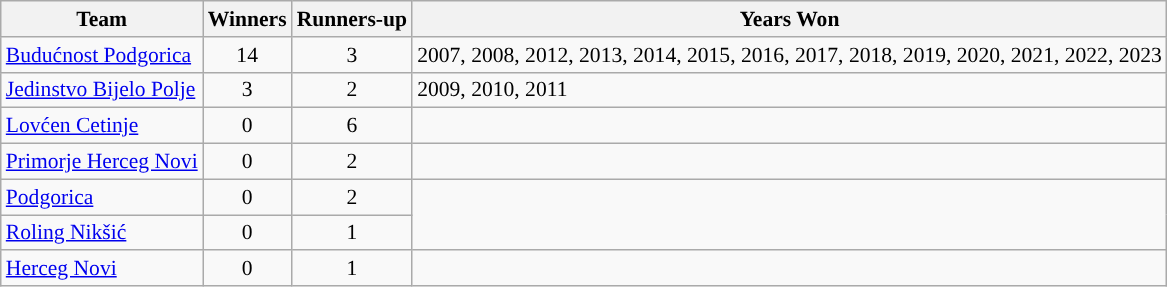<table class="wikitable" style="font-size:90%">
<tr>
<th>Team</th>
<th>Winners</th>
<th>Runners-up</th>
<th>Years Won</th>
</tr>
<tr>
<td><a href='#'>Budućnost Podgorica</a></td>
<td align="center">14</td>
<td align="center">3</td>
<td>2007, 2008, 2012, 2013, 2014, 2015, 2016, 2017, 2018, 2019, 2020, 2021, 2022, 2023</td>
</tr>
<tr>
<td><a href='#'>Jedinstvo Bijelo Polje</a></td>
<td align="center">3</td>
<td align="center">2</td>
<td>2009, 2010, 2011</td>
</tr>
<tr>
<td><a href='#'>Lovćen Cetinje</a></td>
<td align="center">0</td>
<td align="center">6</td>
<td></td>
</tr>
<tr>
<td><a href='#'>Primorje Herceg Novi</a></td>
<td align="center">0</td>
<td align="center">2</td>
<td></td>
</tr>
<tr>
<td><a href='#'>Podgorica</a></td>
<td align="center">0</td>
<td align="center">2</td>
</tr>
<tr>
<td><a href='#'>Roling Nikšić</a></td>
<td align="center">0</td>
<td align="center">1</td>
</tr>
<tr>
<td><a href='#'>Herceg Novi</a></td>
<td align="center">0</td>
<td align="center">1</td>
<td></td>
</tr>
</table>
